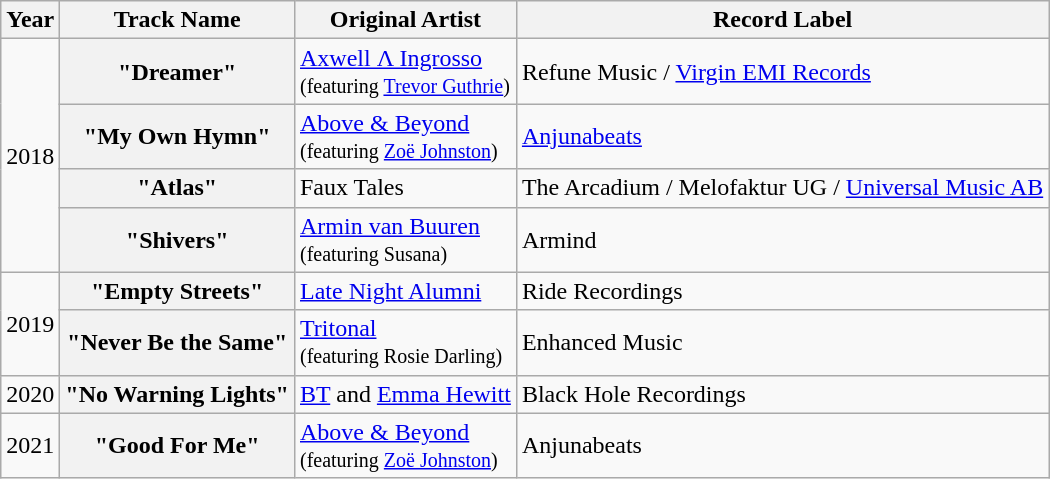<table class="wikitable plainrowheaders">
<tr>
<th>Year</th>
<th>Track Name</th>
<th>Original Artist</th>
<th>Record Label</th>
</tr>
<tr>
<td rowspan ="4">2018</td>
<th scope="row">"Dreamer"</th>
<td><a href='#'>Axwell Λ Ingrosso</a> <br><small>(featuring <a href='#'>Trevor Guthrie</a>)</small></td>
<td>Refune Music / <a href='#'>Virgin EMI Records</a></td>
</tr>
<tr>
<th scope="row">"My Own Hymn"</th>
<td><a href='#'>Above & Beyond</a> <br><small>(featuring <a href='#'>Zoë Johnston</a>)</small></td>
<td><a href='#'>Anjunabeats</a></td>
</tr>
<tr>
<th scope="row">"Atlas"</th>
<td>Faux Tales</td>
<td>The Arcadium / Melofaktur UG / <a href='#'>Universal Music AB</a></td>
</tr>
<tr>
<th scope="row">"Shivers"</th>
<td><a href='#'>Armin van Buuren</a> <br><small>(featuring Susana)</small></td>
<td>Armind</td>
</tr>
<tr>
<td rowspan="2">2019</td>
<th scope="row">"Empty Streets"</th>
<td><a href='#'>Late Night Alumni</a></td>
<td>Ride Recordings</td>
</tr>
<tr>
<th scope="row">"Never Be the Same"</th>
<td><a href='#'>Tritonal</a> <br><small>(featuring Rosie Darling)</small></td>
<td>Enhanced Music</td>
</tr>
<tr>
<td>2020</td>
<th scope="row">"No Warning Lights"</th>
<td><a href='#'>BT</a> and <a href='#'>Emma Hewitt</a></td>
<td>Black Hole Recordings</td>
</tr>
<tr>
<td>2021</td>
<th scope="row">"Good For Me"</th>
<td><a href='#'>Above & Beyond</a> <br><small>(featuring <a href='#'>Zoë Johnston</a>)</small></td>
<td>Anjunabeats</td>
</tr>
</table>
